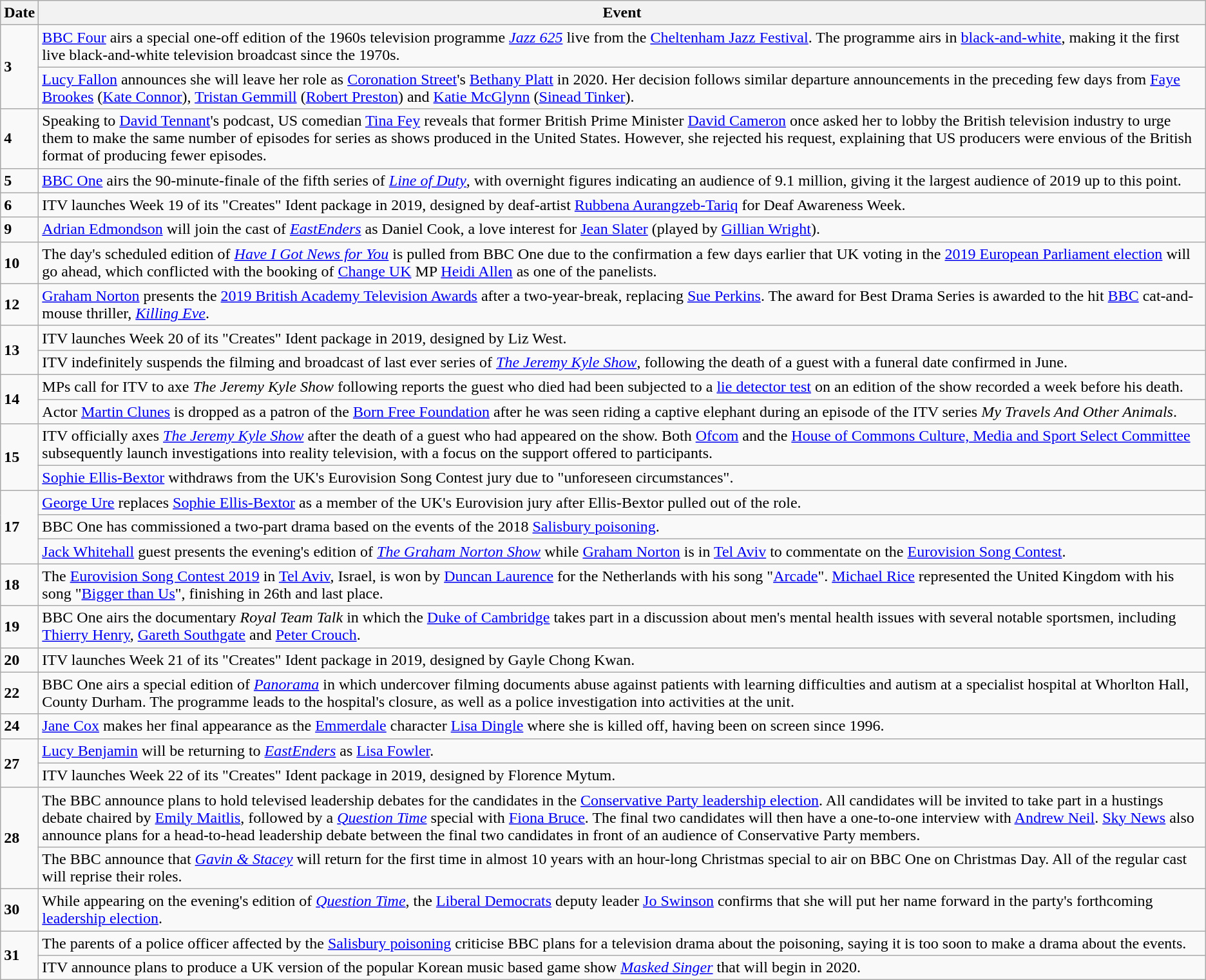<table class="wikitable">
<tr>
<th>Date</th>
<th>Event</th>
</tr>
<tr>
<td rowspan=2><strong>3</strong></td>
<td><a href='#'>BBC Four</a> airs a special one-off edition of the 1960s television programme <em><a href='#'>Jazz 625</a></em> live from the <a href='#'>Cheltenham Jazz Festival</a>. The programme airs in <a href='#'>black-and-white</a>, making it the first live black-and-white television broadcast since the 1970s.</td>
</tr>
<tr>
<td><a href='#'>Lucy Fallon</a> announces she will leave her role as <a href='#'>Coronation Street</a>'s <a href='#'>Bethany Platt</a> in 2020. Her decision follows similar departure announcements in the preceding few days from <a href='#'>Faye Brookes</a> (<a href='#'>Kate Connor</a>), <a href='#'>Tristan Gemmill</a> (<a href='#'>Robert Preston</a>) and <a href='#'>Katie McGlynn</a> (<a href='#'>Sinead Tinker</a>).</td>
</tr>
<tr>
<td><strong>4</strong></td>
<td>Speaking to <a href='#'>David Tennant</a>'s podcast, US comedian <a href='#'>Tina Fey</a> reveals that former British Prime Minister <a href='#'>David Cameron</a> once asked her to lobby the British television industry to urge them to make the same number of episodes for series as shows produced in the United States. However, she rejected his request, explaining that US producers were envious of the British format of producing fewer episodes.</td>
</tr>
<tr>
<td><strong>5</strong></td>
<td><a href='#'>BBC One</a> airs the 90-minute-finale of the fifth series of <em><a href='#'>Line of Duty</a></em>, with overnight figures indicating an audience of 9.1 million, giving it the largest audience of 2019 up to this point.</td>
</tr>
<tr>
<td><strong>6</strong></td>
<td>ITV launches Week 19 of its "Creates" Ident package in 2019, designed by deaf-artist <a href='#'>Rubbena Aurangzeb-Tariq</a> for Deaf Awareness Week.</td>
</tr>
<tr>
<td><strong>9</strong></td>
<td><a href='#'>Adrian Edmondson</a> will join the cast of <em><a href='#'>EastEnders</a></em> as Daniel Cook, a love interest for <a href='#'>Jean Slater</a> (played by <a href='#'>Gillian Wright</a>).</td>
</tr>
<tr>
<td><strong>10</strong></td>
<td>The day's scheduled edition of <em><a href='#'>Have I Got News for You</a></em> is pulled from BBC One due to the confirmation a few days earlier that UK voting in the <a href='#'>2019 European Parliament election</a> will go ahead, which conflicted with the booking of <a href='#'>Change UK</a> MP <a href='#'>Heidi Allen</a> as one of the panelists.</td>
</tr>
<tr>
<td><strong>12</strong></td>
<td><a href='#'>Graham Norton</a> presents the <a href='#'>2019 British Academy Television Awards</a> after a two-year-break, replacing <a href='#'>Sue Perkins</a>. The award for Best Drama Series is awarded to the hit <a href='#'>BBC</a> cat-and-mouse thriller, <em><a href='#'>Killing Eve</a></em>.</td>
</tr>
<tr>
<td rowspan="2"><strong>13</strong></td>
<td>ITV launches Week 20 of its "Creates" Ident package in 2019, designed by Liz West.</td>
</tr>
<tr>
<td>ITV indefinitely suspends the filming and broadcast of last ever series of <em><a href='#'>The Jeremy Kyle Show</a></em>, following the death of a guest with a funeral date confirmed in June.</td>
</tr>
<tr>
<td rowspan=2><strong>14</strong></td>
<td>MPs call for ITV to axe <em>The Jeremy Kyle Show</em> following reports the guest who died had been subjected to a <a href='#'>lie detector test</a> on an edition of the show recorded a week before his death.</td>
</tr>
<tr>
<td>Actor <a href='#'>Martin Clunes</a> is dropped as a patron of the <a href='#'>Born Free Foundation</a> after he was seen riding a captive elephant during an episode of the ITV series <em>My Travels And Other Animals</em>.</td>
</tr>
<tr>
<td rowspan=2><strong>15</strong></td>
<td>ITV officially axes <em><a href='#'>The Jeremy Kyle Show</a></em> after the death of a guest who had appeared on the show. Both <a href='#'>Ofcom</a> and the <a href='#'>House of Commons Culture, Media and Sport Select Committee</a> subsequently launch investigations into reality television, with a focus on the support offered to participants.</td>
</tr>
<tr>
<td><a href='#'>Sophie Ellis-Bextor</a> withdraws from the UK's Eurovision Song Contest jury due to "unforeseen circumstances".</td>
</tr>
<tr>
<td rowspan=3><strong>17</strong></td>
<td><a href='#'>George Ure</a> replaces <a href='#'>Sophie Ellis-Bextor</a> as a member of the UK's Eurovision jury after Ellis-Bextor pulled out of the role.</td>
</tr>
<tr>
<td>BBC One has commissioned a two-part drama based on the events of the 2018 <a href='#'>Salisbury poisoning</a>.</td>
</tr>
<tr>
<td><a href='#'>Jack Whitehall</a> guest presents the evening's edition of <em><a href='#'>The Graham Norton Show</a></em> while <a href='#'>Graham Norton</a> is in <a href='#'>Tel Aviv</a> to commentate on the <a href='#'>Eurovision Song Contest</a>.</td>
</tr>
<tr>
<td><strong>18</strong></td>
<td>The <a href='#'>Eurovision Song Contest 2019</a> in <a href='#'>Tel Aviv</a>, Israel, is won by <a href='#'>Duncan Laurence</a> for the Netherlands with his song "<a href='#'>Arcade</a>". <a href='#'>Michael Rice</a> represented the United Kingdom with his song "<a href='#'>Bigger than Us</a>", finishing in 26th and last place.</td>
</tr>
<tr>
<td><strong>19</strong></td>
<td>BBC One airs the documentary <em>Royal Team Talk</em> in which the <a href='#'>Duke of Cambridge</a> takes part in a discussion about men's mental health issues with several notable sportsmen, including <a href='#'>Thierry Henry</a>, <a href='#'>Gareth Southgate</a> and <a href='#'>Peter Crouch</a>.</td>
</tr>
<tr>
<td><strong>20</strong></td>
<td>ITV launches Week 21 of its "Creates" Ident package in 2019, designed by Gayle Chong Kwan.</td>
</tr>
<tr>
<td><strong>22</strong></td>
<td>BBC One airs a special edition of <em><a href='#'>Panorama</a></em> in which undercover filming documents abuse against patients with learning difficulties and autism at a specialist hospital at Whorlton Hall, County Durham. The programme leads to the hospital's closure, as well as a police investigation into activities at the unit.</td>
</tr>
<tr>
<td><strong>24</strong></td>
<td><a href='#'>Jane Cox</a> makes her final appearance as the <a href='#'>Emmerdale</a> character <a href='#'>Lisa Dingle</a> where she is killed off, having been on screen since 1996.</td>
</tr>
<tr>
<td rowspan=2><strong>27</strong></td>
<td><a href='#'>Lucy Benjamin</a> will be returning to <em><a href='#'>EastEnders</a></em> as <a href='#'>Lisa Fowler</a>.</td>
</tr>
<tr>
<td>ITV launches Week 22 of its "Creates" Ident package in 2019, designed by Florence Mytum.</td>
</tr>
<tr>
<td rowspan=2><strong>28</strong></td>
<td>The BBC announce plans to hold televised leadership debates for the candidates in the <a href='#'>Conservative Party leadership election</a>. All candidates will be invited to take part in a hustings debate chaired by <a href='#'>Emily Maitlis</a>, followed by a <em><a href='#'>Question Time</a></em> special with <a href='#'>Fiona Bruce</a>. The final two candidates will then have a one-to-one interview with <a href='#'>Andrew Neil</a>. <a href='#'>Sky News</a> also announce plans for a head-to-head leadership debate between the final two candidates in front of an audience of Conservative Party members.</td>
</tr>
<tr>
<td>The BBC announce that <em><a href='#'>Gavin & Stacey</a></em> will return for the first time in almost 10 years with an hour-long Christmas special to air on BBC One on Christmas Day. All of the regular cast will reprise their roles.</td>
</tr>
<tr>
<td><strong>30</strong></td>
<td>While appearing on the evening's edition of <em><a href='#'>Question Time</a></em>, the <a href='#'>Liberal Democrats</a> deputy leader <a href='#'>Jo Swinson</a> confirms that she will put her name forward in the party's forthcoming <a href='#'>leadership election</a>.</td>
</tr>
<tr>
<td rowspan=2><strong>31</strong></td>
<td>The parents of a police officer affected by the <a href='#'>Salisbury poisoning</a> criticise BBC plans for a television drama about the poisoning, saying it is too soon to make a drama about the events.</td>
</tr>
<tr>
<td>ITV announce plans to produce a UK version of the popular Korean music based game show <em><a href='#'>Masked Singer</a></em> that will begin in 2020.</td>
</tr>
</table>
